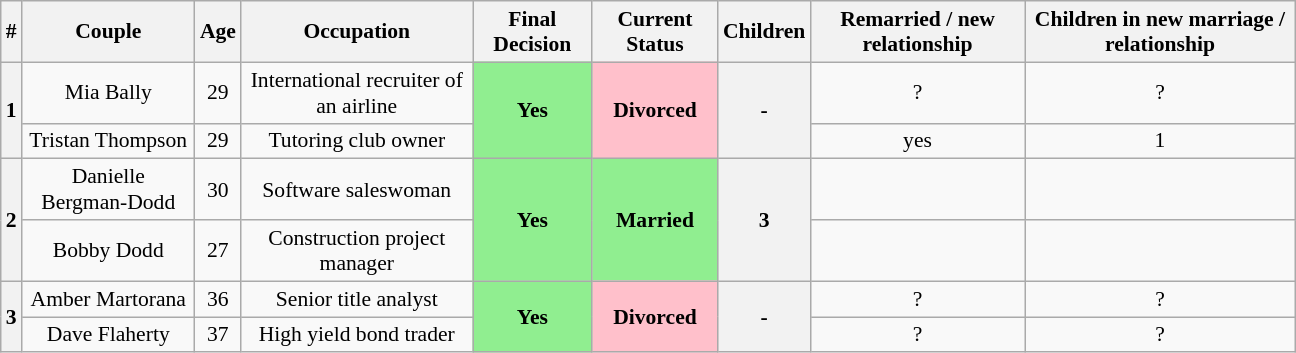<table class="wikitable plainrowheaders" style="text-align:center; font-size:90%; width:60em;">
<tr>
<th>#</th>
<th>Couple</th>
<th>Age</th>
<th>Occupation</th>
<th>Final Decision</th>
<th>Current Status</th>
<th>Children</th>
<th>Remarried / new relationship</th>
<th>Children in new marriage / relationship</th>
</tr>
<tr>
<th rowspan="2">1</th>
<td>Mia Bally</td>
<td>29</td>
<td>International recruiter of an airline</td>
<th rowspan="2" style="background:lightgreen;">Yes</th>
<th rowspan="2" style="background:pink;">Divorced</th>
<th rowspan="2">-</th>
<td>?</td>
<td>?</td>
</tr>
<tr>
<td>Tristan Thompson</td>
<td>29</td>
<td>Tutoring club owner</td>
<td>yes</td>
<td>1</td>
</tr>
<tr>
<th rowspan="2">2</th>
<td>Danielle Bergman-Dodd</td>
<td>30</td>
<td>Software saleswoman</td>
<th rowspan="2" style="background:lightgreen;">Yes</th>
<th rowspan="2" style="background:lightgreen;">Married</th>
<th rowspan="2">3</th>
<td></td>
<td></td>
</tr>
<tr>
<td>Bobby Dodd</td>
<td>27</td>
<td>Construction project manager</td>
<td></td>
<td></td>
</tr>
<tr>
<th rowspan="2">3</th>
<td>Amber Martorana</td>
<td>36</td>
<td>Senior title analyst</td>
<th rowspan="2" style="background:lightgreen;">Yes</th>
<th rowspan="2" style="background:pink;">Divorced</th>
<th rowspan="2">-</th>
<td>?</td>
<td>?</td>
</tr>
<tr>
<td>Dave Flaherty</td>
<td>37</td>
<td>High yield bond trader</td>
<td>?</td>
<td>?</td>
</tr>
</table>
